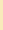<table class="toccolours" style="float:right; margin:0 0 1em 1em;">
<tr>
<td style="background:#f8eaba; text-align:center;"><br><div></div></td>
</tr>
<tr>
<td><br></td>
</tr>
</table>
